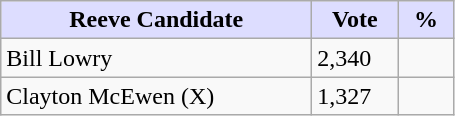<table class="wikitable">
<tr>
<th style="background:#ddf; width:200px;">Reeve Candidate</th>
<th style="background:#ddf; width:50px;">Vote</th>
<th style="background:#ddf; width:30px;">%</th>
</tr>
<tr>
<td>Bill Lowry</td>
<td>2,340</td>
<td></td>
</tr>
<tr>
<td>Clayton McEwen (X)</td>
<td>1,327</td>
<td></td>
</tr>
</table>
